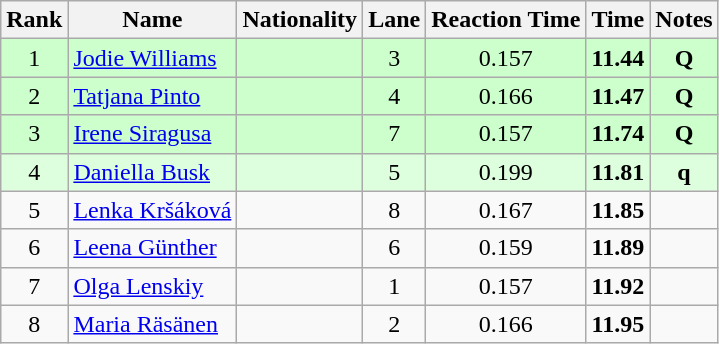<table class="wikitable sortable" style="text-align:center">
<tr>
<th>Rank</th>
<th>Name</th>
<th>Nationality</th>
<th>Lane</th>
<th>Reaction Time</th>
<th>Time</th>
<th>Notes</th>
</tr>
<tr bgcolor=ccffcc>
<td>1</td>
<td align=left><a href='#'>Jodie Williams</a></td>
<td align=left></td>
<td>3</td>
<td>0.157</td>
<td><strong>11.44</strong></td>
<td><strong>Q</strong></td>
</tr>
<tr bgcolor=ccffcc>
<td>2</td>
<td align=left><a href='#'>Tatjana Pinto</a></td>
<td align=left></td>
<td>4</td>
<td>0.166</td>
<td><strong>11.47</strong></td>
<td><strong>Q</strong></td>
</tr>
<tr bgcolor=ccffcc>
<td>3</td>
<td align=left><a href='#'>Irene Siragusa</a></td>
<td align=left></td>
<td>7</td>
<td>0.157</td>
<td><strong>11.74</strong></td>
<td><strong>Q</strong></td>
</tr>
<tr bgcolor=ddffdd>
<td>4</td>
<td align=left><a href='#'>Daniella Busk</a></td>
<td align=left></td>
<td>5</td>
<td>0.199</td>
<td><strong>11.81</strong></td>
<td><strong>q</strong></td>
</tr>
<tr>
<td>5</td>
<td align=left><a href='#'>Lenka Kršáková</a></td>
<td align=left></td>
<td>8</td>
<td>0.167</td>
<td><strong>11.85</strong></td>
<td></td>
</tr>
<tr>
<td>6</td>
<td align=left><a href='#'>Leena Günther</a></td>
<td align=left></td>
<td>6</td>
<td>0.159</td>
<td><strong>11.89</strong></td>
<td></td>
</tr>
<tr>
<td>7</td>
<td align=left><a href='#'>Olga Lenskiy</a></td>
<td align=left></td>
<td>1</td>
<td>0.157</td>
<td><strong>11.92</strong></td>
<td></td>
</tr>
<tr>
<td>8</td>
<td align=left><a href='#'>Maria Räsänen</a></td>
<td align=left></td>
<td>2</td>
<td>0.166</td>
<td><strong>11.95</strong></td>
<td></td>
</tr>
</table>
